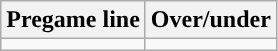<table class="wikitable">
<tr align="center">
<th>Pregame line</th>
<th>Over/under</th>
</tr>
<tr align="center">
<td></td>
<td></td>
</tr>
</table>
